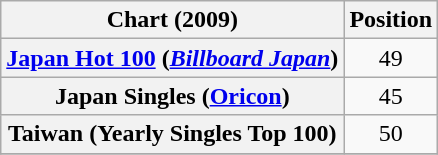<table class="wikitable plainrowheaders" style="text-align:center">
<tr>
<th scope="col">Chart (2009)</th>
<th scope="col">Position</th>
</tr>
<tr>
<th scope="row"><a href='#'>Japan Hot 100</a> (<em><a href='#'>Billboard Japan</a></em>)</th>
<td style="text-align:center;">49</td>
</tr>
<tr>
<th scope="row">Japan Singles (<a href='#'>Oricon</a>)</th>
<td align="center">45</td>
</tr>
<tr>
<th scope="row">Taiwan (Yearly Singles Top 100)</th>
<td style="text-align:center;">50</td>
</tr>
<tr>
</tr>
</table>
